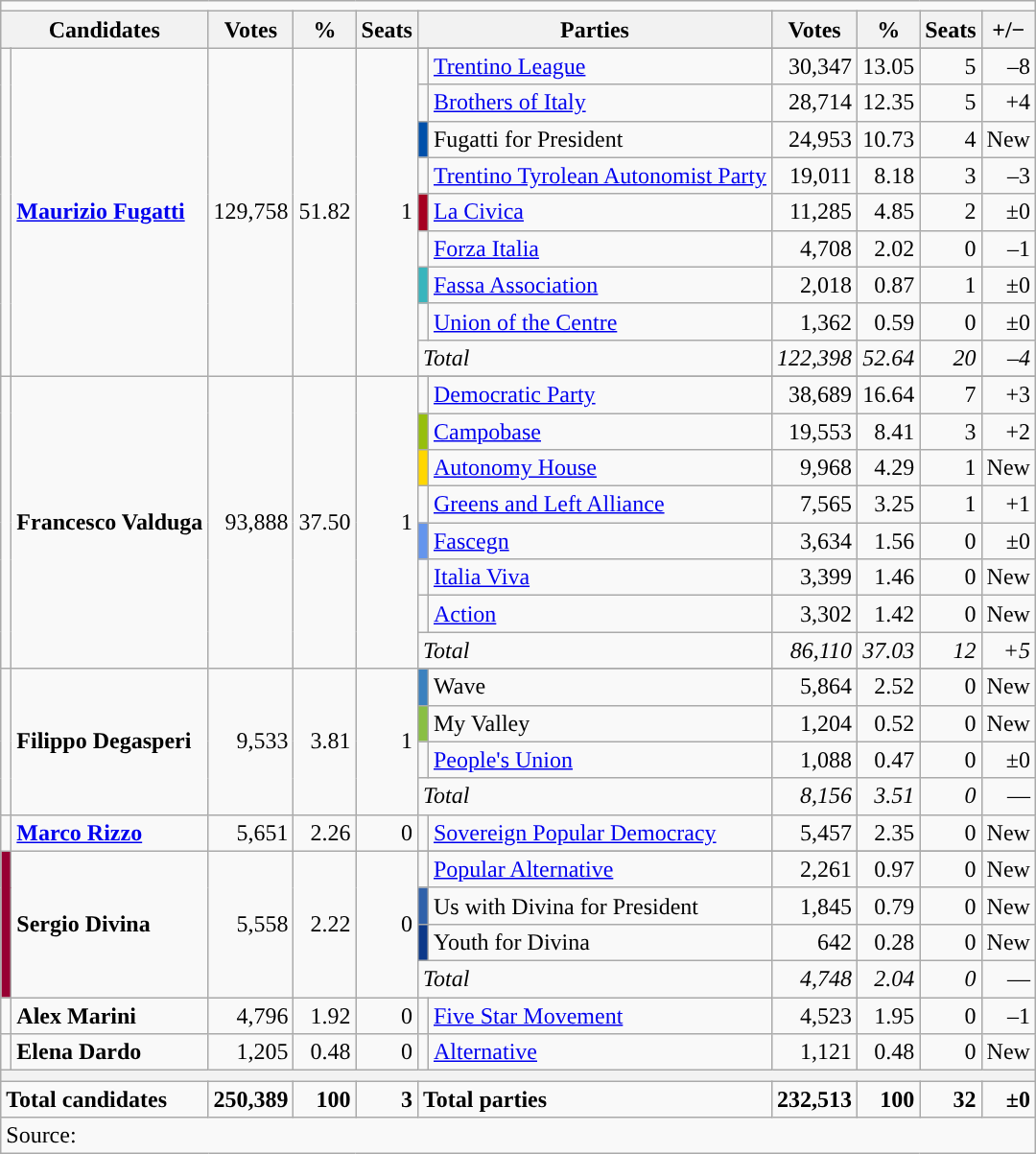<table class="wikitable">
<tr>
<td colspan=11></td>
</tr>
<tr>
<th colspan=2>Candidates</th>
<th>Votes</th>
<th>%</th>
<th>Seats</th>
<th colspan=2>Parties</th>
<th>Votes</th>
<th>%</th>
<th>Seats</th>
<th>+/−</th>
</tr>
<tr>
<td rowspan=10></td>
<td rowspan=10><strong><a href='#'>Maurizio Fugatti</a></strong></td>
<td rowspan=10 align=right>129,758</td>
<td rowspan=10 align=right>51.82</td>
<td rowspan=10 align=right>1</td>
</tr>
<tr>
<td></td>
<td><a href='#'>Trentino League</a></td>
<td align=right>30,347</td>
<td align=right>13.05</td>
<td align=right>5</td>
<td align=right>–8</td>
</tr>
<tr>
<td></td>
<td><a href='#'>Brothers of Italy</a></td>
<td align=right>28,714</td>
<td align=right>12.35</td>
<td align=right>5</td>
<td align=right>+4</td>
</tr>
<tr>
<td bgcolor="#0050AA"></td>
<td>Fugatti for President</td>
<td align=right>24,953</td>
<td align=right>10.73</td>
<td align=right>4</td>
<td align=right>New</td>
</tr>
<tr>
<td></td>
<td><a href='#'>Trentino Tyrolean Autonomist Party</a></td>
<td align=right>19,011</td>
<td align=right>8.18</td>
<td align=right>3</td>
<td align=right>–3</td>
</tr>
<tr>
<td bgcolor="#A50021"></td>
<td style="text-align:left;"><a href='#'>La Civica</a></td>
<td align=right>11,285</td>
<td align=right>4.85</td>
<td align=right>2</td>
<td align=right>±0</td>
</tr>
<tr>
<td></td>
<td style="text-align:left;"><a href='#'>Forza Italia</a></td>
<td align=right>4,708</td>
<td align=right>2.02</td>
<td align=right>0</td>
<td align=right>–1</td>
</tr>
<tr>
<td bgcolor="#39B5BD"></td>
<td style="text-align:left;"><a href='#'>Fassa Association</a></td>
<td align=right>2,018</td>
<td align=right>0.87</td>
<td align=right>1</td>
<td align=right>±0</td>
</tr>
<tr>
<td></td>
<td style="text-align:left;"><a href='#'>Union of the Centre</a></td>
<td align=right>1,362</td>
<td align=right>0.59</td>
<td align=right>0</td>
<td align=right>±0</td>
</tr>
<tr>
<td colspan=2><em>Total</em></td>
<td align=right><em>122,398</em></td>
<td align=right><em>52.64</em></td>
<td align=right><em>20</em></td>
<td align=right><em>–4</em></td>
</tr>
<tr>
<td rowspan=9></td>
<td rowspan=9><strong>Francesco Valduga</strong></td>
<td rowspan=9 align=right>93,888</td>
<td rowspan=9 align=right>37.50</td>
<td rowspan=9 align=right>1</td>
</tr>
<tr>
<td></td>
<td><a href='#'>Democratic Party</a></td>
<td align=right>38,689</td>
<td align=right>16.64</td>
<td align=right>7</td>
<td align=right>+3</td>
</tr>
<tr>
<td style="background-color:#96bf0d"></td>
<td><a href='#'>Campobase</a></td>
<td align=right>19,553</td>
<td align=right>8.41</td>
<td align=right>3</td>
<td align=right>+2</td>
</tr>
<tr>
<td style="background-color:gold"></td>
<td><a href='#'>Autonomy House</a></td>
<td align=right>9,968</td>
<td align=right>4.29</td>
<td align=right>1</td>
<td align=right>New</td>
</tr>
<tr>
<td style="background-color:"></td>
<td><a href='#'>Greens and Left Alliance</a></td>
<td align=right>7,565</td>
<td align=right>3.25</td>
<td align=right>1</td>
<td align=right>+1</td>
</tr>
<tr>
<td style="background-color:#6495ED"></td>
<td><a href='#'>Fascegn</a></td>
<td align=right>3,634</td>
<td align=right>1.56</td>
<td align=right>0</td>
<td align=right>±0</td>
</tr>
<tr>
<td style="background-color:"></td>
<td><a href='#'>Italia Viva</a></td>
<td align=right>3,399</td>
<td align=right>1.46</td>
<td align=right>0</td>
<td align=right>New</td>
</tr>
<tr>
<td style="background-color:"></td>
<td><a href='#'>Action</a></td>
<td align=right>3,302</td>
<td align=right>1.42</td>
<td align=right>0</td>
<td align=right>New</td>
</tr>
<tr>
<td colspan=2><em>Total</em></td>
<td align=right><em>86,110</em></td>
<td align=right><em>37.03</em></td>
<td align=right><em>12</em></td>
<td align=right><em>+5</em></td>
</tr>
<tr>
<td rowspan=5></td>
<td rowspan=5><strong>Filippo Degasperi</strong></td>
<td rowspan=5 align=right>9,533</td>
<td rowspan=5 align=right>3.81</td>
<td rowspan=5 align=right>1</td>
</tr>
<tr>
<td bgcolor=#3b81bf></td>
<td>Wave</td>
<td align=right>5,864</td>
<td align=right>2.52</td>
<td align=right>0</td>
<td align=right>New</td>
</tr>
<tr>
<td bgcolor=#89bf44></td>
<td>My Valley</td>
<td align=right>1,204</td>
<td align=right>0.52</td>
<td align=right>0</td>
<td align=right>New</td>
</tr>
<tr>
<td></td>
<td><a href='#'>People's Union</a></td>
<td align=right>1,088</td>
<td align=right>0.47</td>
<td align=right>0</td>
<td align=right>±0</td>
</tr>
<tr>
<td colspan=2><em>Total</em></td>
<td align=right><em>8,156</em></td>
<td align=right><em>3.51</em></td>
<td align=right><em>0</em></td>
<td align=right>—</td>
</tr>
<tr>
<td></td>
<td><strong><a href='#'>Marco Rizzo</a></strong></td>
<td align=right>5,651</td>
<td align=right>2.26</td>
<td align=right>0</td>
<td></td>
<td><a href='#'>Sovereign Popular Democracy</a></td>
<td align=right>5,457</td>
<td align=right>2.35</td>
<td align=right>0</td>
<td align=right>New</td>
</tr>
<tr>
<td rowspan=5 bgcolor="#970033"></td>
<td rowspan=5><strong>Sergio Divina</strong></td>
<td rowspan=5 align=right>5,558</td>
<td rowspan=5 align=right>2.22</td>
<td rowspan=5 align=right>0</td>
</tr>
<tr>
<td style="background-color:"></td>
<td><a href='#'>Popular Alternative</a></td>
<td align=right>2,261</td>
<td align=right>0.97</td>
<td align=right>0</td>
<td align=right>New</td>
</tr>
<tr>
<td bgcolor="#3061aa"></td>
<td>Us with Divina for President</td>
<td align=right>1,845</td>
<td align=right>0.79</td>
<td align=right>0</td>
<td align=right>New</td>
</tr>
<tr>
<td style="background-color:#0c3889"></td>
<td>Youth for Divina</td>
<td align=right>642</td>
<td align=right>0.28</td>
<td align=right>0</td>
<td align=right>New</td>
</tr>
<tr>
<td colspan=2><em>Total</em></td>
<td align=right><em>4,748</em></td>
<td align=right><em>2.04</em></td>
<td align=right><em>0</em></td>
<td align=right>—</td>
</tr>
<tr>
<td></td>
<td><strong>Alex Marini</strong></td>
<td align=right>4,796</td>
<td align=right>1.92</td>
<td align=right>0</td>
<td></td>
<td><a href='#'>Five Star Movement</a></td>
<td align=right>4,523</td>
<td align=right>1.95</td>
<td align=right>0</td>
<td align=right>–1</td>
</tr>
<tr>
<td></td>
<td><strong>Elena Dardo</strong></td>
<td align=right>1,205</td>
<td align=right>0.48</td>
<td align=right>0</td>
<td></td>
<td><a href='#'>Alternative</a></td>
<td align=right>1,121</td>
<td align=right>0.48</td>
<td align=right>0</td>
<td align=right>New</td>
</tr>
<tr>
<th colspan=11></th>
</tr>
<tr>
<td colspan=2><strong>Total candidates</strong></td>
<td align=right><strong>250,389</strong></td>
<td align=right><strong>100</strong></td>
<td align=right><strong>3</strong></td>
<td colspan=2><strong>Total parties</strong></td>
<td align=right><strong>232,513</strong></td>
<td align=right><strong>100</strong></td>
<td align=right><strong>32</strong></td>
<td align=right><strong>±0</strong></td>
</tr>
<tr>
<td colspan=11>Source: </td>
</tr>
</table>
